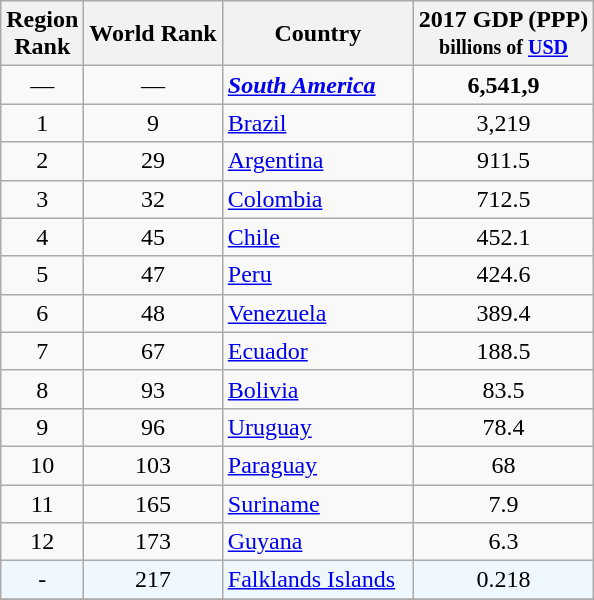<table class="wikitable sortable" style="text-align: center">
<tr>
<th style="width:2em;margin-left:auto;margin-right:auto" ! data-sort-type="number"><strong>Region<br>Rank</strong></th>
<th><strong>World Rank</strong></th>
<th style="width: 120px;"><strong>Country</strong></th>
<th><strong>2017 GDP (PPP)</strong><br><small>billions of <a href='#'>USD</a></small></th>
</tr>
<tr>
<td>—</td>
<td>—</td>
<td align="left"><strong><em><a href='#'>South America</a></em></strong></td>
<td><strong>6,541,9</strong></td>
</tr>
<tr>
<td>1</td>
<td>9</td>
<td align="left"> <a href='#'>Brazil</a></td>
<td>3,219</td>
</tr>
<tr>
<td>2</td>
<td>29</td>
<td align="left"> <a href='#'>Argentina</a></td>
<td>911.5</td>
</tr>
<tr>
<td>3</td>
<td>32</td>
<td align="left"> <a href='#'>Colombia</a></td>
<td>712.5</td>
</tr>
<tr>
<td>4</td>
<td>45</td>
<td align="left"> <a href='#'>Chile</a></td>
<td>452.1</td>
</tr>
<tr>
<td>5</td>
<td>47</td>
<td align="left"> <a href='#'>Peru</a></td>
<td>424.6</td>
</tr>
<tr>
<td>6</td>
<td>48</td>
<td align="left"> <a href='#'>Venezuela</a></td>
<td>389.4</td>
</tr>
<tr>
<td>7</td>
<td>67</td>
<td align="left"> <a href='#'>Ecuador</a></td>
<td>188.5</td>
</tr>
<tr>
<td>8</td>
<td>93</td>
<td align="left"> <a href='#'>Bolivia</a></td>
<td>83.5</td>
</tr>
<tr>
<td>9</td>
<td>96</td>
<td align="left"> <a href='#'>Uruguay</a></td>
<td>78.4</td>
</tr>
<tr>
<td>10</td>
<td>103</td>
<td align="left"> <a href='#'>Paraguay</a></td>
<td>68</td>
</tr>
<tr>
<td>11</td>
<td>165</td>
<td align="left"> <a href='#'>Suriname</a></td>
<td>7.9</td>
</tr>
<tr>
<td>12</td>
<td>173</td>
<td align="left"> <a href='#'>Guyana</a></td>
<td>6.3</td>
</tr>
<tr style=background:#F0F8FF>
<td>-</td>
<td>217</td>
<td align="left"> <a href='#'>Falklands Islands</a></td>
<td>0.218</td>
</tr>
<tr>
</tr>
</table>
